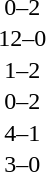<table cellspacing=1 width=70%>
<tr>
<th width=25%></th>
<th width=30%></th>
<th width=15%></th>
<th width=30%></th>
</tr>
<tr>
<td></td>
<td align=right></td>
<td align=center>0–2</td>
<td></td>
</tr>
<tr>
<td></td>
<td align=right></td>
<td align=center>12–0</td>
<td></td>
</tr>
<tr>
<td></td>
<td align=right></td>
<td align=center>1–2</td>
<td></td>
</tr>
<tr>
<td></td>
<td align=right></td>
<td align=center>0–2</td>
<td></td>
</tr>
<tr>
<td></td>
<td align=right></td>
<td align=center>4–1</td>
<td></td>
</tr>
<tr>
<td></td>
<td align=right></td>
<td align=center>3–0</td>
<td></td>
</tr>
</table>
